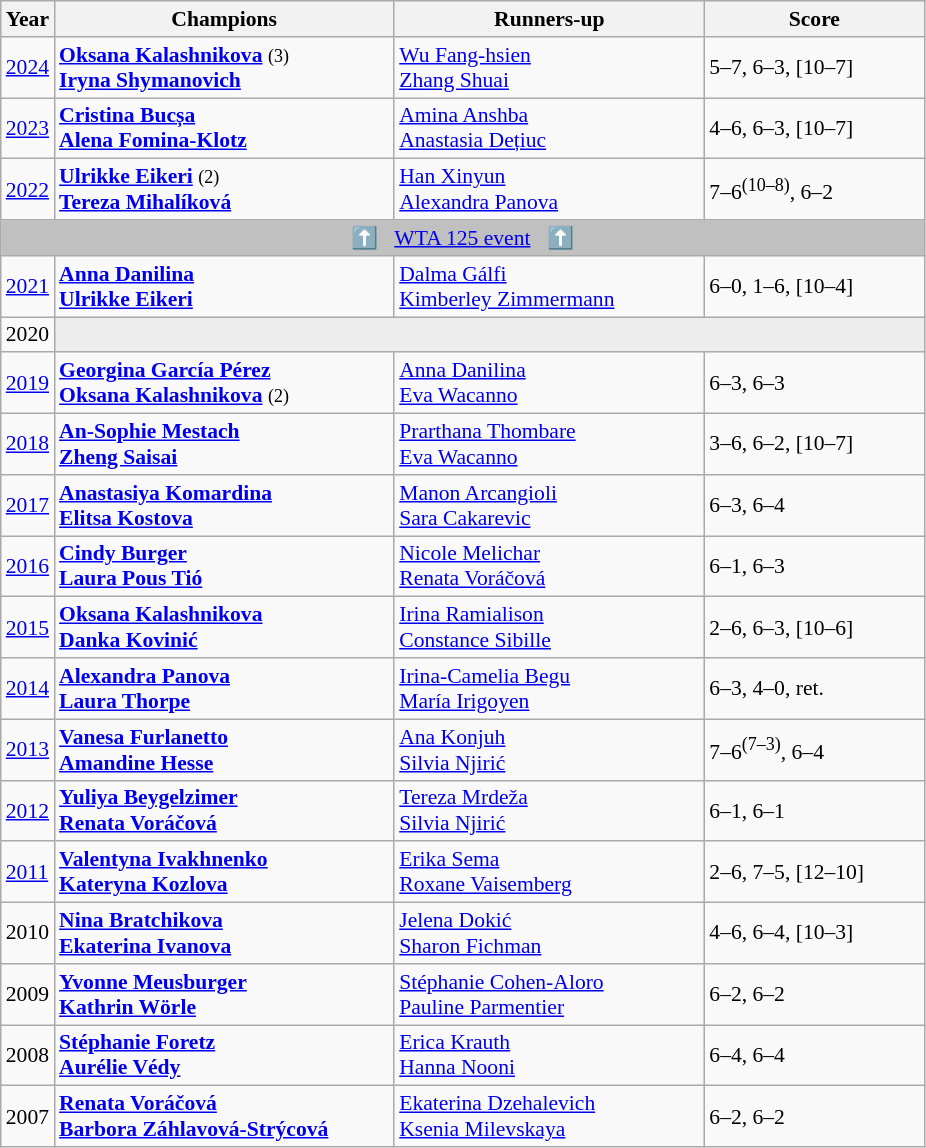<table class="wikitable" style="font-size:90%">
<tr>
<th>Year</th>
<th width="220">Champions</th>
<th width="200">Runners-up</th>
<th width="140">Score</th>
</tr>
<tr>
<td><a href='#'>2024</a></td>
<td> <strong><a href='#'>Oksana Kalashnikova</a></strong> <small>(3)</small> <br>  <strong><a href='#'>Iryna Shymanovich</a></strong></td>
<td> <a href='#'>Wu Fang-hsien</a> <br>  <a href='#'>Zhang Shuai</a></td>
<td>5–7, 6–3, [10–7]</td>
</tr>
<tr>
<td><a href='#'>2023</a></td>
<td> <strong><a href='#'>Cristina Bucșa</a></strong> <br>  <strong><a href='#'>Alena Fomina-Klotz</a></strong></td>
<td> <a href='#'>Amina Anshba</a> <br>  <a href='#'>Anastasia Dețiuc</a></td>
<td>4–6, 6–3, [10–7]</td>
</tr>
<tr>
<td><a href='#'>2022</a></td>
<td> <strong><a href='#'>Ulrikke Eikeri</a></strong> <small>(2)</small> <br>  <strong><a href='#'>Tereza Mihalíková</a></strong></td>
<td> <a href='#'>Han Xinyun</a> <br>  <a href='#'>Alexandra Panova</a></td>
<td>7–6<sup>(10–8)</sup>, 6–2</td>
</tr>
<tr>
<td colspan="4" align="center" bgcolor=silver>⬆️   <a href='#'>WTA 125 event</a>   ⬆️</td>
</tr>
<tr>
<td><a href='#'>2021</a></td>
<td> <strong><a href='#'>Anna Danilina</a></strong> <br>  <strong><a href='#'>Ulrikke Eikeri</a></strong></td>
<td> <a href='#'>Dalma Gálfi</a> <br>  <a href='#'>Kimberley Zimmermann</a></td>
<td>6–0, 1–6, [10–4]</td>
</tr>
<tr>
<td>2020</td>
<td colspan=3 bgcolor="#ededed"></td>
</tr>
<tr>
<td><a href='#'>2019</a></td>
<td> <strong><a href='#'>Georgina García Pérez</a></strong> <br>  <strong><a href='#'>Oksana Kalashnikova</a></strong> <small>(2)</small></td>
<td> <a href='#'>Anna Danilina</a> <br>  <a href='#'>Eva Wacanno</a></td>
<td>6–3, 6–3</td>
</tr>
<tr>
<td><a href='#'>2018</a></td>
<td> <strong><a href='#'>An-Sophie Mestach</a></strong> <br>  <strong><a href='#'>Zheng Saisai</a></strong></td>
<td> <a href='#'>Prarthana Thombare</a> <br>  <a href='#'>Eva Wacanno</a></td>
<td>3–6, 6–2, [10–7]</td>
</tr>
<tr>
<td><a href='#'>2017</a></td>
<td> <strong><a href='#'>Anastasiya Komardina</a></strong> <br>  <strong><a href='#'>Elitsa Kostova</a></strong></td>
<td> <a href='#'>Manon Arcangioli</a> <br>  <a href='#'>Sara Cakarevic</a></td>
<td>6–3, 6–4</td>
</tr>
<tr>
<td><a href='#'>2016</a></td>
<td> <strong><a href='#'>Cindy Burger</a></strong> <br>  <strong><a href='#'>Laura Pous Tió</a></strong></td>
<td> <a href='#'>Nicole Melichar</a> <br>  <a href='#'>Renata Voráčová</a></td>
<td>6–1, 6–3</td>
</tr>
<tr>
<td><a href='#'>2015</a></td>
<td> <strong><a href='#'>Oksana Kalashnikova</a></strong> <br>  <strong><a href='#'>Danka Kovinić</a></strong></td>
<td> <a href='#'>Irina Ramialison</a> <br>  <a href='#'>Constance Sibille</a></td>
<td>2–6, 6–3, [10–6]</td>
</tr>
<tr>
<td><a href='#'>2014</a></td>
<td> <strong><a href='#'>Alexandra Panova</a></strong> <br>  <strong><a href='#'>Laura Thorpe</a></strong></td>
<td> <a href='#'>Irina-Camelia Begu</a> <br>  <a href='#'>María Irigoyen</a></td>
<td>6–3, 4–0, ret.</td>
</tr>
<tr>
<td><a href='#'>2013</a></td>
<td> <strong><a href='#'>Vanesa Furlanetto</a></strong> <br>  <strong><a href='#'>Amandine Hesse</a></strong></td>
<td> <a href='#'>Ana Konjuh</a> <br>  <a href='#'>Silvia Njirić</a></td>
<td>7–6<sup>(7–3)</sup>, 6–4</td>
</tr>
<tr>
<td><a href='#'>2012</a></td>
<td> <strong><a href='#'>Yuliya Beygelzimer</a></strong> <br>  <strong><a href='#'>Renata Voráčová</a></strong></td>
<td> <a href='#'>Tereza Mrdeža</a> <br>  <a href='#'>Silvia Njirić</a></td>
<td>6–1, 6–1</td>
</tr>
<tr>
<td><a href='#'>2011</a></td>
<td> <strong><a href='#'>Valentyna Ivakhnenko</a></strong> <br>  <strong><a href='#'>Kateryna Kozlova</a></strong></td>
<td> <a href='#'>Erika Sema</a> <br>  <a href='#'>Roxane Vaisemberg</a></td>
<td>2–6, 7–5, [12–10]</td>
</tr>
<tr>
<td>2010</td>
<td> <strong><a href='#'>Nina Bratchikova</a></strong> <br>  <strong><a href='#'>Ekaterina Ivanova</a></strong></td>
<td> <a href='#'>Jelena Dokić</a> <br>  <a href='#'>Sharon Fichman</a></td>
<td>4–6, 6–4, [10–3]</td>
</tr>
<tr>
<td>2009</td>
<td> <strong><a href='#'>Yvonne Meusburger</a></strong> <br>  <strong><a href='#'>Kathrin Wörle</a></strong></td>
<td> <a href='#'>Stéphanie Cohen-Aloro</a> <br>  <a href='#'>Pauline Parmentier</a></td>
<td>6–2, 6–2</td>
</tr>
<tr>
<td>2008</td>
<td> <strong><a href='#'>Stéphanie Foretz</a></strong> <br>  <strong><a href='#'>Aurélie Védy</a></strong></td>
<td> <a href='#'>Erica Krauth</a> <br>  <a href='#'>Hanna Nooni</a></td>
<td>6–4, 6–4</td>
</tr>
<tr>
<td>2007</td>
<td> <strong><a href='#'>Renata Voráčová</a></strong> <br>  <strong><a href='#'>Barbora Záhlavová-Strýcová</a></strong></td>
<td> <a href='#'>Ekaterina Dzehalevich</a> <br>  <a href='#'>Ksenia Milevskaya</a></td>
<td>6–2, 6–2</td>
</tr>
</table>
